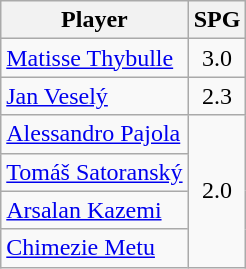<table class="wikitable">
<tr>
<th>Player</th>
<th>SPG</th>
</tr>
<tr>
<td> <a href='#'>Matisse Thybulle</a></td>
<td align=center>3.0</td>
</tr>
<tr>
<td> <a href='#'>Jan Veselý</a></td>
<td align=center>2.3</td>
</tr>
<tr>
<td> <a href='#'>Alessandro Pajola</a></td>
<td align=center rowspan=4>2.0</td>
</tr>
<tr>
<td> <a href='#'>Tomáš Satoranský</a></td>
</tr>
<tr>
<td> <a href='#'>Arsalan Kazemi</a></td>
</tr>
<tr>
<td> <a href='#'>Chimezie Metu</a></td>
</tr>
</table>
